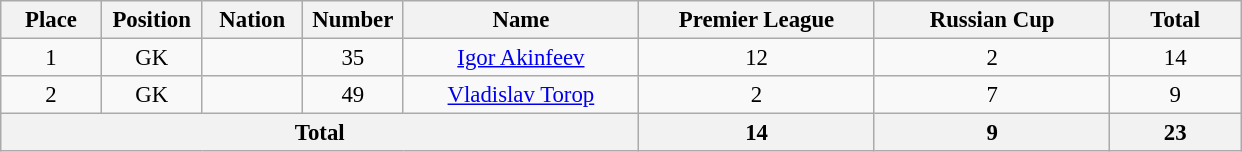<table class="wikitable" style="font-size: 95%; text-align: center;">
<tr>
<th width=60>Place</th>
<th width=60>Position</th>
<th width=60>Nation</th>
<th width=60>Number</th>
<th width=150>Name</th>
<th width=150>Premier League</th>
<th width=150>Russian Cup</th>
<th width=80>Total</th>
</tr>
<tr>
<td>1</td>
<td>GK</td>
<td></td>
<td>35</td>
<td><a href='#'>Igor Akinfeev</a></td>
<td>12</td>
<td>2</td>
<td>14</td>
</tr>
<tr>
<td>2</td>
<td>GK</td>
<td></td>
<td>49</td>
<td><a href='#'>Vladislav Torop</a></td>
<td>2</td>
<td>7</td>
<td>9</td>
</tr>
<tr>
<th colspan=5>Total</th>
<th>14</th>
<th>9</th>
<th>23</th>
</tr>
</table>
